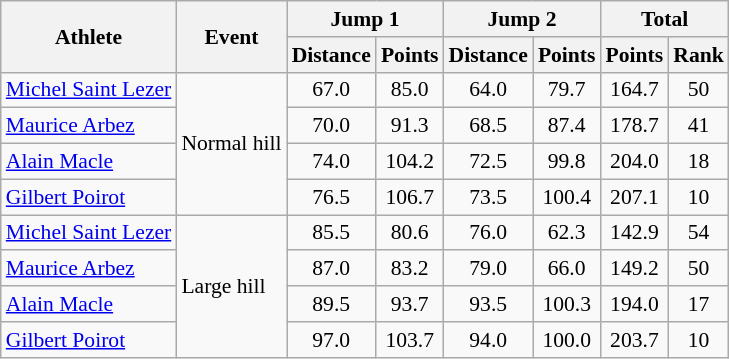<table class="wikitable" style="font-size:90%">
<tr>
<th rowspan="2">Athlete</th>
<th rowspan="2">Event</th>
<th colspan="2">Jump 1</th>
<th colspan="2">Jump 2</th>
<th colspan="2">Total</th>
</tr>
<tr>
<th>Distance</th>
<th>Points</th>
<th>Distance</th>
<th>Points</th>
<th>Points</th>
<th>Rank</th>
</tr>
<tr>
<td><a href='#'>Michel Saint Lezer</a></td>
<td rowspan="4">Normal hill</td>
<td align="center">67.0</td>
<td align="center">85.0</td>
<td align="center">64.0</td>
<td align="center">79.7</td>
<td align="center">164.7</td>
<td align="center">50</td>
</tr>
<tr>
<td><a href='#'>Maurice Arbez</a></td>
<td align="center">70.0</td>
<td align="center">91.3</td>
<td align="center">68.5</td>
<td align="center">87.4</td>
<td align="center">178.7</td>
<td align="center">41</td>
</tr>
<tr>
<td><a href='#'>Alain Macle</a></td>
<td align="center">74.0</td>
<td align="center">104.2</td>
<td align="center">72.5</td>
<td align="center">99.8</td>
<td align="center">204.0</td>
<td align="center">18</td>
</tr>
<tr>
<td><a href='#'>Gilbert Poirot</a></td>
<td align="center">76.5</td>
<td align="center">106.7</td>
<td align="center">73.5</td>
<td align="center">100.4</td>
<td align="center">207.1</td>
<td align="center">10</td>
</tr>
<tr>
<td><a href='#'>Michel Saint Lezer</a></td>
<td rowspan="4">Large hill</td>
<td align="center">85.5</td>
<td align="center">80.6</td>
<td align="center">76.0</td>
<td align="center">62.3</td>
<td align="center">142.9</td>
<td align="center">54</td>
</tr>
<tr>
<td><a href='#'>Maurice Arbez</a></td>
<td align="center">87.0</td>
<td align="center">83.2</td>
<td align="center">79.0</td>
<td align="center">66.0</td>
<td align="center">149.2</td>
<td align="center">50</td>
</tr>
<tr>
<td><a href='#'>Alain Macle</a></td>
<td align="center">89.5</td>
<td align="center">93.7</td>
<td align="center">93.5</td>
<td align="center">100.3</td>
<td align="center">194.0</td>
<td align="center">17</td>
</tr>
<tr>
<td><a href='#'>Gilbert Poirot</a></td>
<td align="center">97.0</td>
<td align="center">103.7</td>
<td align="center">94.0</td>
<td align="center">100.0</td>
<td align="center">203.7</td>
<td align="center">10</td>
</tr>
</table>
